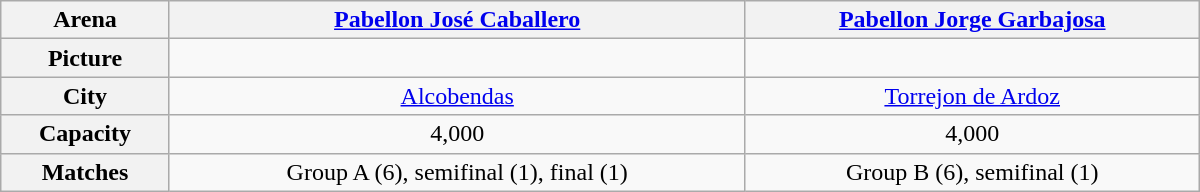<table class="wikitable" width="800">
<tr>
<th>Arena</th>
<th align="center"><a href='#'>Pabellon José Caballero</a></th>
<th align="center"><a href='#'>Pabellon Jorge Garbajosa</a></th>
</tr>
<tr>
<th>Picture</th>
<td align="center"></td>
<td align="center"></td>
</tr>
<tr>
<th>City</th>
<td align="center"><a href='#'>Alcobendas</a></td>
<td align="center"><a href='#'>Torrejon de Ardoz</a></td>
</tr>
<tr>
<th>Capacity</th>
<td align="center">4,000</td>
<td align="center">4,000</td>
</tr>
<tr>
<th>Matches</th>
<td align="center">Group A (6), semifinal (1), final (1)</td>
<td align="center">Group B (6), semifinal (1)</td>
</tr>
</table>
